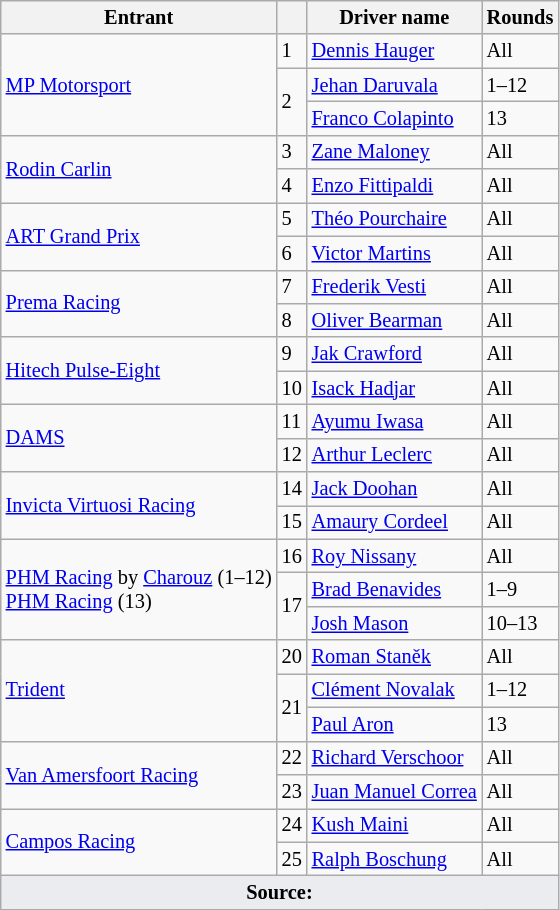<table class="wikitable" style="font-size: 85%">
<tr>
<th>Entrant</th>
<th></th>
<th>Driver name</th>
<th>Rounds</th>
</tr>
<tr>
<td rowspan="3"> <a href='#'>MP Motorsport</a></td>
<td>1</td>
<td> <a href='#'>Dennis Hauger</a></td>
<td>All</td>
</tr>
<tr>
<td rowspan="2">2</td>
<td> <a href='#'>Jehan Daruvala</a></td>
<td>1–12</td>
</tr>
<tr>
<td> <a href='#'>Franco Colapinto</a></td>
<td>13</td>
</tr>
<tr>
<td rowspan="2"> <a href='#'>Rodin Carlin</a></td>
<td>3</td>
<td> <a href='#'>Zane Maloney</a></td>
<td>All</td>
</tr>
<tr>
<td>4</td>
<td> <a href='#'>Enzo Fittipaldi</a></td>
<td>All</td>
</tr>
<tr>
<td rowspan="2"> <a href='#'>ART Grand Prix</a></td>
<td>5</td>
<td> <a href='#'>Théo Pourchaire</a></td>
<td>All</td>
</tr>
<tr>
<td>6</td>
<td> <a href='#'>Victor Martins</a></td>
<td>All</td>
</tr>
<tr>
<td rowspan="2"> <a href='#'>Prema Racing</a></td>
<td>7</td>
<td> <a href='#'>Frederik Vesti</a></td>
<td>All</td>
</tr>
<tr>
<td>8</td>
<td> <a href='#'>Oliver Bearman</a></td>
<td>All</td>
</tr>
<tr>
<td rowspan="2"> <a href='#'>Hitech Pulse-Eight</a></td>
<td>9</td>
<td> <a href='#'>Jak Crawford</a></td>
<td>All</td>
</tr>
<tr>
<td>10</td>
<td> <a href='#'>Isack Hadjar</a></td>
<td>All</td>
</tr>
<tr>
<td rowspan="2"> <a href='#'>DAMS</a></td>
<td>11</td>
<td> <a href='#'>Ayumu Iwasa</a></td>
<td>All</td>
</tr>
<tr>
<td>12</td>
<td> <a href='#'>Arthur Leclerc</a></td>
<td>All</td>
</tr>
<tr>
<td rowspan="2"> <a href='#'>Invicta Virtuosi Racing</a></td>
<td>14</td>
<td> <a href='#'>Jack Doohan</a></td>
<td>All</td>
</tr>
<tr>
<td>15</td>
<td> <a href='#'>Amaury Cordeel</a></td>
<td>All</td>
</tr>
<tr>
<td rowspan="3" nowrap> <a href='#'>PHM Racing</a> by <a href='#'>Charouz</a> (1–12) <br>  <a href='#'>PHM Racing</a> (13)</td>
<td>16</td>
<td> <a href='#'>Roy Nissany</a></td>
<td>All</td>
</tr>
<tr>
<td rowspan="2">17</td>
<td> <a href='#'>Brad Benavides</a></td>
<td>1–9</td>
</tr>
<tr>
<td> <a href='#'>Josh Mason</a></td>
<td>10–13</td>
</tr>
<tr>
<td rowspan="3"> <a href='#'>Trident</a></td>
<td>20</td>
<td> <a href='#'>Roman Staněk</a></td>
<td>All</td>
</tr>
<tr>
<td rowspan="2">21</td>
<td> <a href='#'>Clément Novalak</a></td>
<td>1–12</td>
</tr>
<tr>
<td> <a href='#'>Paul Aron</a></td>
<td>13</td>
</tr>
<tr>
<td rowspan="2"> <a href='#'>Van Amersfoort Racing</a></td>
<td>22</td>
<td> <a href='#'>Richard Verschoor</a></td>
<td>All</td>
</tr>
<tr>
<td>23</td>
<td nowrap> <a href='#'>Juan Manuel Correa</a></td>
<td>All</td>
</tr>
<tr>
<td rowspan="2"> <a href='#'>Campos Racing</a></td>
<td>24</td>
<td> <a href='#'>Kush Maini</a></td>
<td>All</td>
</tr>
<tr>
<td>25</td>
<td> <a href='#'>Ralph Boschung</a></td>
<td>All</td>
</tr>
<tr>
<td colspan=4 style="background-color:#EAECF0; text-align:center"><strong>Source:</strong></td>
</tr>
</table>
